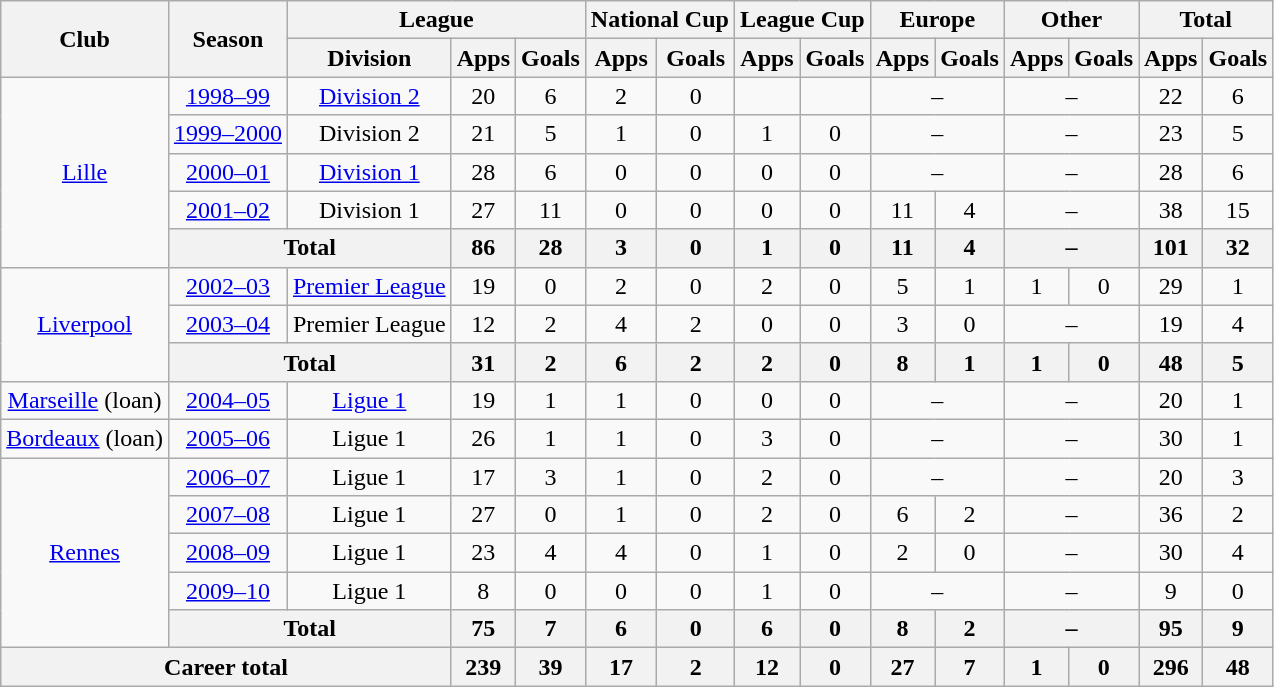<table class="wikitable" style="text-align: center;">
<tr>
<th rowspan="2">Club</th>
<th rowspan="2">Season</th>
<th colspan="3">League</th>
<th colspan="2">National Cup</th>
<th colspan="2">League Cup</th>
<th colspan="2">Europe</th>
<th colspan="2">Other</th>
<th colspan="2">Total</th>
</tr>
<tr>
<th>Division</th>
<th>Apps</th>
<th>Goals</th>
<th>Apps</th>
<th>Goals</th>
<th>Apps</th>
<th>Goals</th>
<th>Apps</th>
<th>Goals</th>
<th>Apps</th>
<th>Goals</th>
<th>Apps</th>
<th>Goals</th>
</tr>
<tr>
<td rowspan="5"><a href='#'>Lille</a></td>
<td><a href='#'>1998–99</a></td>
<td><a href='#'>Division 2</a></td>
<td>20</td>
<td>6</td>
<td>2</td>
<td>0</td>
<td></td>
<td></td>
<td colspan="2">–</td>
<td colspan="2">–</td>
<td>22</td>
<td>6</td>
</tr>
<tr>
<td><a href='#'>1999–2000</a></td>
<td>Division 2</td>
<td>21</td>
<td>5</td>
<td>1</td>
<td>0</td>
<td>1</td>
<td>0</td>
<td colspan="2">–</td>
<td colspan="2">–</td>
<td>23</td>
<td>5</td>
</tr>
<tr>
<td><a href='#'>2000–01</a></td>
<td><a href='#'>Division 1</a></td>
<td>28</td>
<td>6</td>
<td>0</td>
<td>0</td>
<td>0</td>
<td>0</td>
<td colspan="2">–</td>
<td colspan="2">–</td>
<td>28</td>
<td>6</td>
</tr>
<tr>
<td><a href='#'>2001–02</a></td>
<td>Division 1</td>
<td>27</td>
<td>11</td>
<td>0</td>
<td>0</td>
<td>0</td>
<td>0</td>
<td>11</td>
<td>4</td>
<td colspan="2">–</td>
<td>38</td>
<td>15</td>
</tr>
<tr>
<th colspan="2">Total</th>
<th>86</th>
<th>28</th>
<th>3</th>
<th>0</th>
<th>1</th>
<th>0</th>
<th>11</th>
<th>4</th>
<th colspan="2">–</th>
<th>101</th>
<th>32</th>
</tr>
<tr>
<td rowspan="3"><a href='#'>Liverpool</a></td>
<td><a href='#'>2002–03</a></td>
<td><a href='#'>Premier League</a></td>
<td>19</td>
<td>0</td>
<td>2</td>
<td>0</td>
<td>2</td>
<td>0</td>
<td>5</td>
<td>1</td>
<td>1</td>
<td>0</td>
<td>29</td>
<td>1</td>
</tr>
<tr>
<td><a href='#'>2003–04</a></td>
<td>Premier League</td>
<td>12</td>
<td>2</td>
<td>4</td>
<td>2</td>
<td>0</td>
<td>0</td>
<td>3</td>
<td>0</td>
<td colspan="2">–</td>
<td>19</td>
<td>4</td>
</tr>
<tr>
<th colspan="2">Total</th>
<th>31</th>
<th>2</th>
<th>6</th>
<th>2</th>
<th>2</th>
<th>0</th>
<th>8</th>
<th>1</th>
<th>1</th>
<th>0</th>
<th>48</th>
<th>5</th>
</tr>
<tr>
<td rowspan="1" valign=top><a href='#'>Marseille</a> (loan)</td>
<td><a href='#'>2004–05</a></td>
<td><a href='#'>Ligue 1</a></td>
<td>19</td>
<td>1</td>
<td>1</td>
<td>0</td>
<td>0</td>
<td>0</td>
<td colspan="2">–</td>
<td colspan="2">–</td>
<td>20</td>
<td>1</td>
</tr>
<tr>
<td rowspan="1" valign=top><a href='#'>Bordeaux</a> (loan)</td>
<td><a href='#'>2005–06</a></td>
<td>Ligue 1</td>
<td>26</td>
<td>1</td>
<td>1</td>
<td>0</td>
<td>3</td>
<td>0</td>
<td colspan="2">–</td>
<td colspan="2">–</td>
<td>30</td>
<td>1</td>
</tr>
<tr>
<td rowspan="5"><a href='#'>Rennes</a></td>
<td><a href='#'>2006–07</a></td>
<td>Ligue 1</td>
<td>17</td>
<td>3</td>
<td>1</td>
<td>0</td>
<td>2</td>
<td>0</td>
<td colspan="2">–</td>
<td colspan="2">–</td>
<td>20</td>
<td>3</td>
</tr>
<tr>
<td><a href='#'>2007–08</a></td>
<td>Ligue 1</td>
<td>27</td>
<td>0</td>
<td>1</td>
<td>0</td>
<td>2</td>
<td>0</td>
<td>6</td>
<td>2</td>
<td colspan="2">–</td>
<td>36</td>
<td>2</td>
</tr>
<tr>
<td><a href='#'>2008–09</a></td>
<td>Ligue 1</td>
<td>23</td>
<td>4</td>
<td>4</td>
<td>0</td>
<td>1</td>
<td>0</td>
<td>2</td>
<td>0</td>
<td colspan="2">–</td>
<td>30</td>
<td>4</td>
</tr>
<tr>
<td><a href='#'>2009–10</a></td>
<td>Ligue 1</td>
<td>8</td>
<td>0</td>
<td>0</td>
<td>0</td>
<td>1</td>
<td>0</td>
<td colspan="2">–</td>
<td colspan="2">–</td>
<td>9</td>
<td>0</td>
</tr>
<tr>
<th colspan="2">Total</th>
<th>75</th>
<th>7</th>
<th>6</th>
<th>0</th>
<th>6</th>
<th>0</th>
<th>8</th>
<th>2</th>
<th colspan="2">–</th>
<th>95</th>
<th>9</th>
</tr>
<tr>
<th colspan="3">Career total</th>
<th>239</th>
<th>39</th>
<th>17</th>
<th>2</th>
<th>12</th>
<th>0</th>
<th>27</th>
<th>7</th>
<th>1</th>
<th>0</th>
<th>296</th>
<th>48</th>
</tr>
</table>
